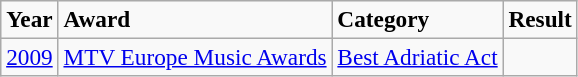<table class="sortable wikitable" style="font-size:97%;">
<tr>
<td><strong>Year</strong></td>
<td><strong>Award</strong></td>
<td><strong>Category</strong></td>
<td><strong>Result</strong></td>
</tr>
<tr>
<td><a href='#'>2009</a></td>
<td><a href='#'>MTV Europe Music Awards</a></td>
<td><a href='#'>Best Adriatic Act</a></td>
<td></td>
</tr>
</table>
